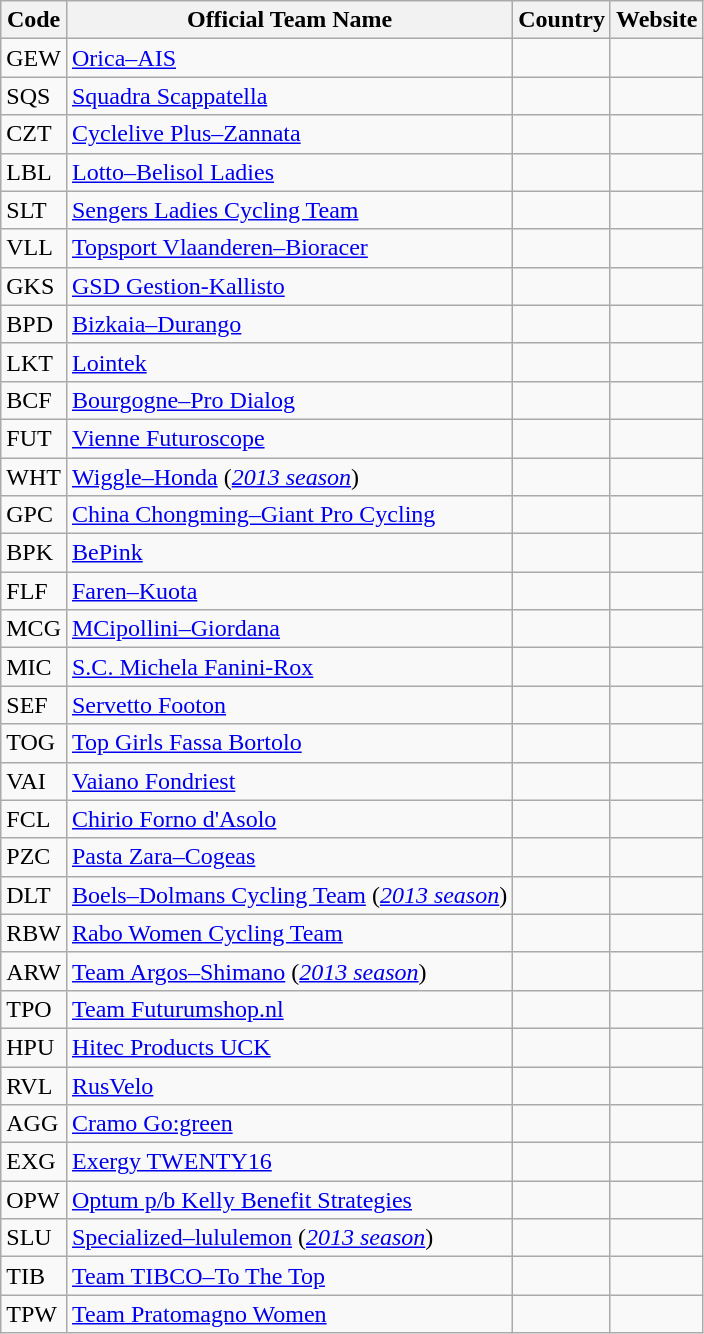<table class="wikitable sortable">
<tr>
<th>Code</th>
<th>Official Team Name</th>
<th>Country</th>
<th class="unsortable">Website</th>
</tr>
<tr>
<td>GEW</td>
<td><a href='#'>Orica–AIS</a></td>
<td></td>
<td></td>
</tr>
<tr>
<td>SQS</td>
<td><a href='#'>Squadra Scappatella</a></td>
<td></td>
<td></td>
</tr>
<tr>
<td>CZT</td>
<td><a href='#'>Cyclelive Plus–Zannata</a></td>
<td></td>
<td></td>
</tr>
<tr>
<td>LBL</td>
<td><a href='#'>Lotto–Belisol Ladies</a></td>
<td></td>
<td></td>
</tr>
<tr>
<td>SLT</td>
<td><a href='#'>Sengers Ladies Cycling Team</a></td>
<td></td>
<td></td>
</tr>
<tr>
<td>VLL</td>
<td><a href='#'>Topsport Vlaanderen–Bioracer</a></td>
<td></td>
<td></td>
</tr>
<tr>
<td>GKS</td>
<td><a href='#'>GSD Gestion-Kallisto</a></td>
<td></td>
<td></td>
</tr>
<tr>
<td>BPD</td>
<td><a href='#'>Bizkaia–Durango</a></td>
<td></td>
<td></td>
</tr>
<tr>
<td>LKT</td>
<td><a href='#'>Lointek</a></td>
<td></td>
<td></td>
</tr>
<tr>
<td>BCF</td>
<td><a href='#'>Bourgogne–Pro Dialog</a></td>
<td></td>
<td></td>
</tr>
<tr>
<td>FUT</td>
<td><a href='#'>Vienne Futuroscope</a></td>
<td></td>
<td></td>
</tr>
<tr>
<td>WHT</td>
<td><a href='#'>Wiggle–Honda</a> (<em><a href='#'>2013 season</a></em>)</td>
<td></td>
<td></td>
</tr>
<tr>
<td>GPC</td>
<td><a href='#'>China Chongming–Giant Pro Cycling</a></td>
<td></td>
<td></td>
</tr>
<tr>
<td>BPK</td>
<td><a href='#'>BePink</a></td>
<td></td>
<td></td>
</tr>
<tr>
<td>FLF</td>
<td><a href='#'>Faren–Kuota</a></td>
<td></td>
<td></td>
</tr>
<tr>
<td>MCG</td>
<td><a href='#'>MCipollini–Giordana</a></td>
<td></td>
<td></td>
</tr>
<tr>
<td>MIC</td>
<td><a href='#'>S.C. Michela Fanini-Rox</a></td>
<td></td>
<td></td>
</tr>
<tr>
<td>SEF</td>
<td><a href='#'>Servetto Footon</a></td>
<td></td>
<td></td>
</tr>
<tr>
<td>TOG</td>
<td><a href='#'>Top Girls Fassa Bortolo</a></td>
<td></td>
<td></td>
</tr>
<tr>
<td>VAI</td>
<td><a href='#'>Vaiano Fondriest</a></td>
<td></td>
<td></td>
</tr>
<tr>
<td>FCL</td>
<td><a href='#'>Chirio Forno d'Asolo</a></td>
<td></td>
<td></td>
</tr>
<tr>
<td>PZC</td>
<td><a href='#'>Pasta Zara–Cogeas</a></td>
<td></td>
<td></td>
</tr>
<tr>
<td>DLT</td>
<td><a href='#'>Boels–Dolmans Cycling Team</a> (<em><a href='#'>2013 season</a></em>)</td>
<td></td>
<td></td>
</tr>
<tr>
<td>RBW</td>
<td><a href='#'>Rabo Women Cycling Team</a></td>
<td></td>
<td></td>
</tr>
<tr>
<td>ARW</td>
<td><a href='#'>Team Argos–Shimano</a> (<em><a href='#'>2013 season</a></em>)</td>
<td></td>
<td></td>
</tr>
<tr>
<td>TPO</td>
<td><a href='#'>Team Futurumshop.nl</a></td>
<td></td>
<td></td>
</tr>
<tr>
<td>HPU</td>
<td><a href='#'>Hitec Products UCK</a></td>
<td></td>
<td></td>
</tr>
<tr>
<td>RVL</td>
<td><a href='#'>RusVelo</a></td>
<td></td>
<td></td>
</tr>
<tr>
<td>AGG</td>
<td><a href='#'>Cramo Go:green</a></td>
<td></td>
<td></td>
</tr>
<tr>
<td>EXG</td>
<td><a href='#'>Exergy TWENTY16</a></td>
<td></td>
<td></td>
</tr>
<tr>
<td>OPW</td>
<td><a href='#'>Optum p/b Kelly Benefit Strategies</a></td>
<td></td>
<td></td>
</tr>
<tr>
<td>SLU</td>
<td><a href='#'>Specialized–lululemon</a> (<em><a href='#'>2013 season</a></em>)</td>
<td></td>
<td></td>
</tr>
<tr>
<td>TIB</td>
<td><a href='#'>Team TIBCO–To The Top</a></td>
<td></td>
<td></td>
</tr>
<tr>
<td>TPW</td>
<td><a href='#'>Team Pratomagno Women</a></td>
<td></td>
<td></td>
</tr>
</table>
